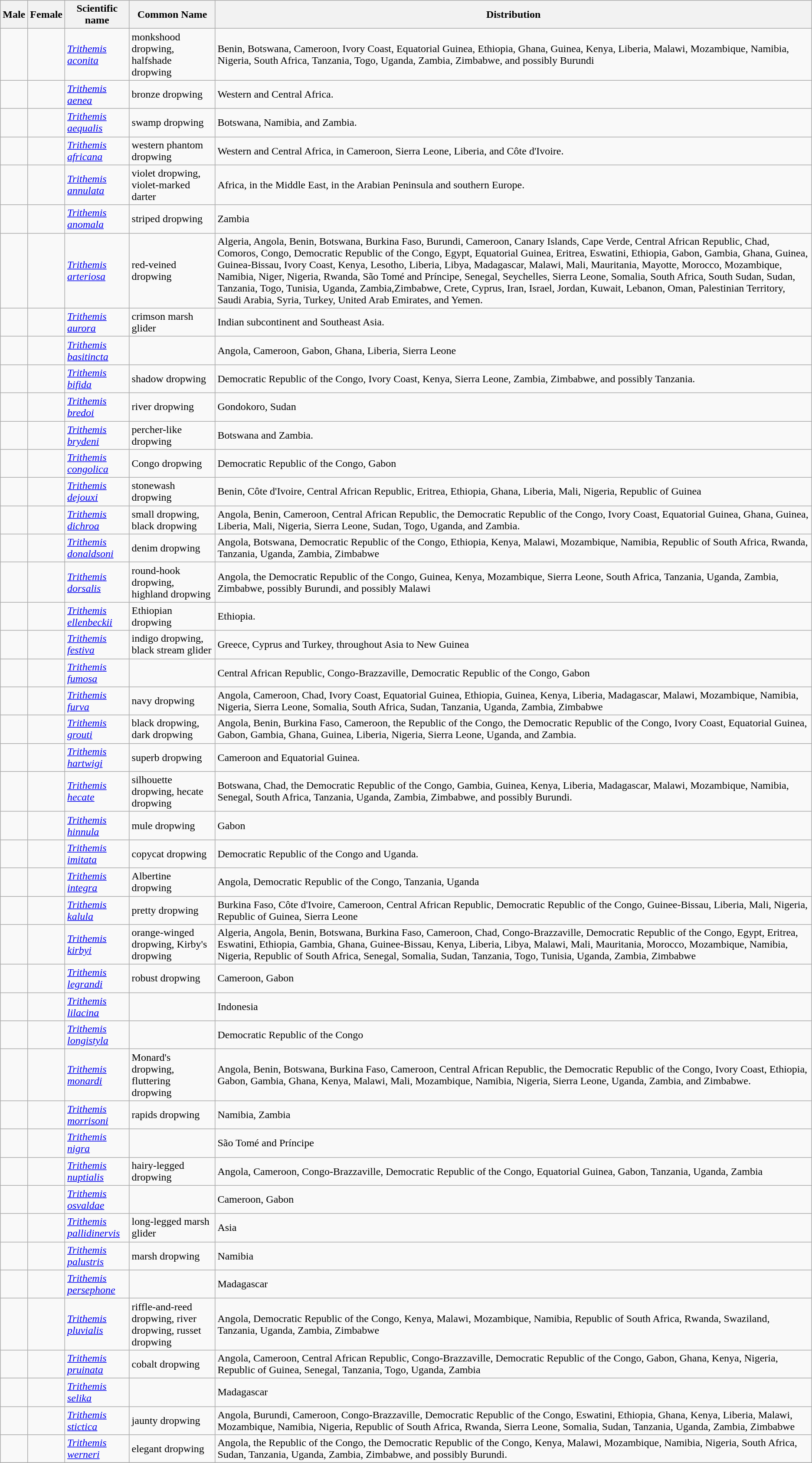<table class="wikitable">
<tr>
<th>Male</th>
<th>Female</th>
<th>Scientific name</th>
<th>Common Name</th>
<th>Distribution</th>
</tr>
<tr>
<td></td>
<td></td>
<td><em><a href='#'>Trithemis aconita</a></em> </td>
<td>monkshood dropwing, halfshade dropwing</td>
<td>Benin, Botswana, Cameroon, Ivory Coast, Equatorial Guinea, Ethiopia, Ghana, Guinea, Kenya, Liberia, Malawi, Mozambique, Namibia, Nigeria, South Africa, Tanzania, Togo, Uganda, Zambia, Zimbabwe, and possibly Burundi</td>
</tr>
<tr>
<td></td>
<td></td>
<td><em><a href='#'>Trithemis aenea</a></em> </td>
<td>bronze dropwing</td>
<td>Western and Central Africa.</td>
</tr>
<tr>
<td></td>
<td></td>
<td><em><a href='#'>Trithemis aequalis</a></em> </td>
<td>swamp dropwing</td>
<td>Botswana, Namibia, and Zambia.</td>
</tr>
<tr>
<td></td>
<td></td>
<td><em><a href='#'>Trithemis africana</a></em> </td>
<td>western phantom dropwing</td>
<td>Western and Central Africa, in Cameroon, Sierra Leone, Liberia, and Côte d'Ivoire.</td>
</tr>
<tr>
<td></td>
<td></td>
<td><em><a href='#'>Trithemis annulata</a></em> </td>
<td>violet dropwing, violet-marked darter</td>
<td>Africa, in the Middle East, in the Arabian Peninsula and southern Europe.</td>
</tr>
<tr>
<td></td>
<td></td>
<td><em><a href='#'>Trithemis anomala</a></em> </td>
<td>striped dropwing</td>
<td>Zambia</td>
</tr>
<tr>
<td></td>
<td></td>
<td><em><a href='#'>Trithemis arteriosa</a></em> </td>
<td>red-veined dropwing</td>
<td>Algeria, Angola, Benin, Botswana, Burkina Faso, Burundi, Cameroon, Canary Islands, Cape Verde, Central African Republic, Chad, Comoros, Congo, Democratic Republic of the Congo, Egypt, Equatorial Guinea, Eritrea, Eswatini, Ethiopia, Gabon, Gambia, Ghana, Guinea, Guinea-Bissau, Ivory Coast, Kenya, Lesotho, Liberia, Libya, Madagascar, Malawi, Mali, Mauritania, Mayotte, Morocco, Mozambique, Namibia, Niger, Nigeria, Rwanda, São Tomé and Príncipe, Senegal, Seychelles, Sierra Leone, Somalia, South Africa, South Sudan, Sudan, Tanzania, Togo, Tunisia, Uganda, Zambia,Zimbabwe, Crete, Cyprus, Iran, Israel, Jordan, Kuwait, Lebanon, Oman, Palestinian Territory, Saudi Arabia, Syria, Turkey, United Arab Emirates, and Yemen.</td>
</tr>
<tr>
<td></td>
<td></td>
<td><em><a href='#'>Trithemis aurora</a></em> </td>
<td>crimson marsh glider</td>
<td>Indian subcontinent and Southeast Asia.</td>
</tr>
<tr>
<td></td>
<td></td>
<td><em><a href='#'>Trithemis basitincta</a></em> </td>
<td></td>
<td>Angola, Cameroon, Gabon, Ghana, Liberia, Sierra Leone</td>
</tr>
<tr>
<td></td>
<td></td>
<td><em><a href='#'>Trithemis bifida</a></em> </td>
<td>shadow dropwing</td>
<td>Democratic Republic of the Congo, Ivory Coast, Kenya, Sierra Leone, Zambia, Zimbabwe, and possibly Tanzania.</td>
</tr>
<tr>
<td></td>
<td></td>
<td><em><a href='#'>Trithemis bredoi</a></em> </td>
<td>river dropwing</td>
<td>Gondokoro, Sudan</td>
</tr>
<tr>
<td></td>
<td></td>
<td><em><a href='#'>Trithemis brydeni</a></em> </td>
<td>percher-like dropwing</td>
<td>Botswana and Zambia.</td>
</tr>
<tr>
<td></td>
<td></td>
<td><em><a href='#'>Trithemis congolica</a></em> </td>
<td>Congo dropwing</td>
<td>Democratic Republic of the Congo, Gabon</td>
</tr>
<tr>
<td></td>
<td></td>
<td><em><a href='#'>Trithemis dejouxi</a></em> </td>
<td>stonewash dropwing</td>
<td>Benin, Côte d'Ivoire, Central African Republic, Eritrea, Ethiopia, Ghana, Liberia, Mali, Nigeria, Republic of Guinea</td>
</tr>
<tr>
<td></td>
<td></td>
<td><em><a href='#'>Trithemis dichroa</a></em> </td>
<td>small dropwing, black dropwing</td>
<td>Angola, Benin, Cameroon, Central African Republic, the Democratic Republic of the Congo, Ivory Coast, Equatorial Guinea, Ghana, Guinea, Liberia, Mali, Nigeria, Sierra Leone, Sudan, Togo, Uganda, and Zambia.</td>
</tr>
<tr>
<td></td>
<td></td>
<td><em><a href='#'>Trithemis donaldsoni</a></em> </td>
<td>denim dropwing</td>
<td>Angola, Botswana, Democratic Republic of the Congo, Ethiopia, Kenya, Malawi, Mozambique, Namibia, Republic of South Africa, Rwanda, Tanzania, Uganda, Zambia, Zimbabwe</td>
</tr>
<tr>
<td></td>
<td></td>
<td><em><a href='#'>Trithemis dorsalis</a></em> </td>
<td>round-hook dropwing, highland dropwing</td>
<td>Angola, the Democratic Republic of the Congo, Guinea, Kenya, Mozambique, Sierra Leone, South Africa, Tanzania, Uganda, Zambia, Zimbabwe, possibly Burundi, and possibly Malawi</td>
</tr>
<tr>
<td></td>
<td></td>
<td><em><a href='#'>Trithemis ellenbeckii</a></em> </td>
<td>Ethiopian dropwing</td>
<td>Ethiopia.</td>
</tr>
<tr>
<td></td>
<td></td>
<td><em><a href='#'>Trithemis festiva</a></em> </td>
<td>indigo dropwing, black stream glider</td>
<td>Greece, Cyprus and Turkey, throughout Asia to New Guinea</td>
</tr>
<tr>
<td></td>
<td></td>
<td><em><a href='#'>Trithemis fumosa</a></em> </td>
<td></td>
<td>Central African Republic, Congo-Brazzaville, Democratic Republic of the Congo, Gabon</td>
</tr>
<tr>
<td></td>
<td></td>
<td><em><a href='#'>Trithemis furva</a></em> </td>
<td>navy dropwing</td>
<td>Angola, Cameroon, Chad, Ivory Coast, Equatorial Guinea, Ethiopia, Guinea, Kenya, Liberia, Madagascar, Malawi, Mozambique, Namibia, Nigeria, Sierra Leone, Somalia, South Africa, Sudan, Tanzania, Uganda, Zambia, Zimbabwe</td>
</tr>
<tr>
<td></td>
<td></td>
<td><em><a href='#'>Trithemis grouti</a></em> </td>
<td>black dropwing, dark dropwing</td>
<td>Angola, Benin, Burkina Faso, Cameroon, the Republic of the Congo, the Democratic Republic of the Congo, Ivory Coast, Equatorial Guinea, Gabon, Gambia, Ghana, Guinea, Liberia, Nigeria, Sierra Leone, Uganda, and Zambia.</td>
</tr>
<tr>
<td></td>
<td></td>
<td><em><a href='#'>Trithemis hartwigi</a></em> </td>
<td>superb dropwing</td>
<td>Cameroon and Equatorial Guinea.</td>
</tr>
<tr>
<td></td>
<td></td>
<td><em><a href='#'>Trithemis hecate</a></em> </td>
<td>silhouette dropwing, hecate dropwing</td>
<td>Botswana, Chad, the Democratic Republic of the Congo, Gambia, Guinea, Kenya, Liberia, Madagascar, Malawi, Mozambique, Namibia, Senegal, South Africa, Tanzania, Uganda, Zambia, Zimbabwe, and possibly Burundi.</td>
</tr>
<tr>
<td></td>
<td></td>
<td><em><a href='#'>Trithemis hinnula</a></em> </td>
<td>mule dropwing</td>
<td>Gabon</td>
</tr>
<tr>
<td></td>
<td></td>
<td><em><a href='#'>Trithemis imitata</a></em> </td>
<td>copycat dropwing</td>
<td>Democratic Republic of the Congo and Uganda.</td>
</tr>
<tr>
<td></td>
<td></td>
<td><em><a href='#'>Trithemis integra</a></em> </td>
<td>Albertine dropwing</td>
<td>Angola, Democratic Republic of the Congo, Tanzania, Uganda</td>
</tr>
<tr>
<td></td>
<td></td>
<td><em><a href='#'>Trithemis kalula</a></em> </td>
<td>pretty dropwing</td>
<td>Burkina Faso, Côte d'Ivoire, Cameroon, Central African Republic, Democratic Republic of the Congo, Guinee-Bissau, Liberia, Mali, Nigeria, Republic of Guinea, Sierra Leone</td>
</tr>
<tr>
<td></td>
<td></td>
<td><em><a href='#'>Trithemis kirbyi</a></em> </td>
<td>orange-winged dropwing, Kirby's dropwing</td>
<td>Algeria, Angola, Benin, Botswana, Burkina Faso, Cameroon, Chad, Congo-Brazzaville, Democratic Republic of the Congo, Egypt, Eritrea, Eswatini, Ethiopia, Gambia, Ghana, Guinee-Bissau, Kenya, Liberia, Libya, Malawi, Mali, Mauritania, Morocco, Mozambique, Namibia, Nigeria, Republic of South Africa, Senegal, Somalia, Sudan, Tanzania, Togo, Tunisia, Uganda, Zambia, Zimbabwe</td>
</tr>
<tr>
<td></td>
<td></td>
<td><em><a href='#'>Trithemis legrandi</a></em> </td>
<td>robust dropwing</td>
<td>Cameroon, Gabon</td>
</tr>
<tr>
<td></td>
<td></td>
<td><em><a href='#'>Trithemis lilacina</a></em> </td>
<td></td>
<td>Indonesia</td>
</tr>
<tr>
<td></td>
<td></td>
<td><em><a href='#'>Trithemis longistyla</a></em> </td>
<td></td>
<td>Democratic Republic of the Congo</td>
</tr>
<tr>
<td></td>
<td></td>
<td><em><a href='#'>Trithemis monardi</a></em> </td>
<td>Monard's dropwing, fluttering dropwing</td>
<td>Angola, Benin, Botswana, Burkina Faso, Cameroon, Central African Republic, the Democratic Republic of the Congo, Ivory Coast, Ethiopia, Gabon, Gambia, Ghana, Kenya, Malawi, Mali, Mozambique, Namibia, Nigeria, Sierra Leone, Uganda, Zambia, and Zimbabwe.</td>
</tr>
<tr>
<td></td>
<td></td>
<td><em><a href='#'>Trithemis morrisoni</a></em> </td>
<td>rapids dropwing</td>
<td>Namibia, Zambia</td>
</tr>
<tr>
<td></td>
<td></td>
<td><em><a href='#'>Trithemis nigra</a></em> </td>
<td></td>
<td>São Tomé and Príncipe</td>
</tr>
<tr>
<td></td>
<td></td>
<td><em><a href='#'>Trithemis nuptialis</a></em> </td>
<td>hairy-legged dropwing</td>
<td>Angola, Cameroon, Congo-Brazzaville, Democratic Republic of the Congo, Equatorial Guinea, Gabon, Tanzania, Uganda, Zambia</td>
</tr>
<tr>
<td></td>
<td></td>
<td><em><a href='#'>Trithemis osvaldae</a></em> </td>
<td></td>
<td>Cameroon, Gabon</td>
</tr>
<tr>
<td></td>
<td></td>
<td><em><a href='#'>Trithemis pallidinervis</a></em> </td>
<td>long-legged marsh glider</td>
<td>Asia</td>
</tr>
<tr>
<td></td>
<td></td>
<td><em><a href='#'>Trithemis palustris</a></em> </td>
<td>marsh dropwing</td>
<td>Namibia</td>
</tr>
<tr>
<td></td>
<td></td>
<td><em><a href='#'>Trithemis persephone</a></em> </td>
<td></td>
<td>Madagascar</td>
</tr>
<tr>
<td></td>
<td></td>
<td><em><a href='#'>Trithemis pluvialis</a></em> </td>
<td>riffle-and-reed dropwing, river dropwing, russet dropwing</td>
<td>Angola, Democratic Republic of the Congo, Kenya, Malawi, Mozambique, Namibia, Republic of South Africa, Rwanda, Swaziland, Tanzania, Uganda, Zambia, Zimbabwe</td>
</tr>
<tr>
<td></td>
<td></td>
<td><em><a href='#'>Trithemis pruinata</a></em> </td>
<td>cobalt dropwing</td>
<td>Angola, Cameroon, Central African Republic, Congo-Brazzaville, Democratic Republic of the Congo, Gabon, Ghana, Kenya, Nigeria, Republic of Guinea, Senegal, Tanzania, Togo, Uganda, Zambia</td>
</tr>
<tr>
<td></td>
<td></td>
<td><em><a href='#'>Trithemis selika</a></em> </td>
<td></td>
<td>Madagascar</td>
</tr>
<tr>
<td></td>
<td></td>
<td><em><a href='#'>Trithemis stictica</a></em> </td>
<td>jaunty dropwing</td>
<td>Angola, Burundi, Cameroon, Congo-Brazzaville, Democratic Republic of the Congo, Eswatini, Ethiopia, Ghana, Kenya, Liberia, Malawi, Mozambique, Namibia, Nigeria, Republic of South Africa, Rwanda, Sierra Leone, Somalia, Sudan, Tanzania, Uganda, Zambia, Zimbabwe</td>
</tr>
<tr>
<td></td>
<td></td>
<td><em><a href='#'>Trithemis werneri</a></em> </td>
<td>elegant dropwing</td>
<td>Angola, the Republic of the Congo, the Democratic Republic of the Congo, Kenya, Malawi, Mozambique, Namibia, Nigeria, South Africa, Sudan, Tanzania, Uganda, Zambia, Zimbabwe, and possibly Burundi.</td>
</tr>
<tr>
</tr>
</table>
